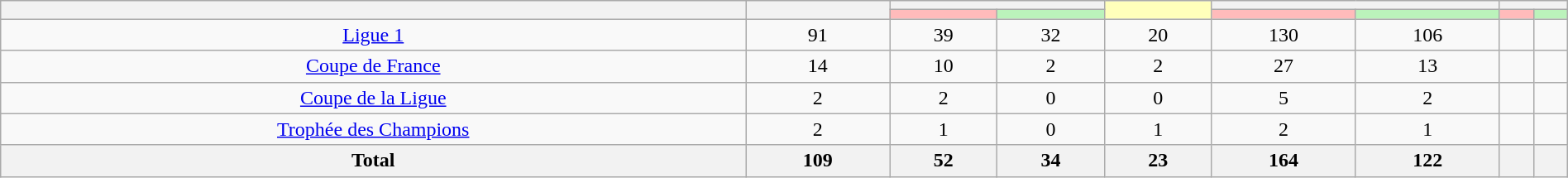<table class="wikitable sortable" style="text-align:center; width:100%;">
<tr>
<th rowspan="2"></th>
<th rowspan="2"></th>
<th colspan="2"></th>
<th rowspan="2" style="background-color:#FFFFBB;"></th>
<th colspan="2"></th>
<th colspan="2"></th>
</tr>
<tr>
<th style="background-color:#FFBBBB;"></th>
<th style="background-color:#BBF3BB;"></th>
<th style="background-color:#FFBBBB;"></th>
<th style="background-color:#BBF3BB;"></th>
<th style="background-color:#FFBBBB;"></th>
<th style="background-color:#BBF3BB;"></th>
</tr>
<tr>
<td><a href='#'>Ligue 1</a></td>
<td>91</td>
<td>39</td>
<td>32</td>
<td>20</td>
<td>130</td>
<td>106</td>
<td></td>
<td></td>
</tr>
<tr>
<td><a href='#'>Coupe de France</a></td>
<td>14</td>
<td>10</td>
<td>2</td>
<td>2</td>
<td>27</td>
<td>13</td>
<td></td>
<td></td>
</tr>
<tr>
<td><a href='#'>Coupe de la Ligue</a></td>
<td>2</td>
<td>2</td>
<td>0</td>
<td>0</td>
<td>5</td>
<td>2</td>
<td></td>
<td></td>
</tr>
<tr>
<td><a href='#'>Trophée des Champions</a></td>
<td>2</td>
<td>1</td>
<td>0</td>
<td>1</td>
<td>2</td>
<td>1</td>
<td></td>
<td></td>
</tr>
<tr>
<th>Total</th>
<th>109</th>
<th>52</th>
<th>34</th>
<th>23</th>
<th>164</th>
<th>122</th>
<th></th>
<th></th>
</tr>
</table>
